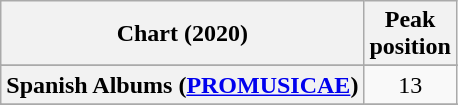<table class="wikitable sortable plainrowheaders" style="text-align:center">
<tr>
<th scope="col">Chart (2020)</th>
<th scope="col">Peak<br>position</th>
</tr>
<tr>
</tr>
<tr>
</tr>
<tr>
</tr>
<tr>
</tr>
<tr>
</tr>
<tr>
</tr>
<tr>
</tr>
<tr>
</tr>
<tr>
</tr>
<tr>
</tr>
<tr>
</tr>
<tr>
</tr>
<tr>
</tr>
<tr>
</tr>
<tr>
</tr>
<tr>
<th scope="row">Spanish Albums (<a href='#'>PROMUSICAE</a>)</th>
<td>13</td>
</tr>
<tr>
</tr>
<tr>
</tr>
</table>
